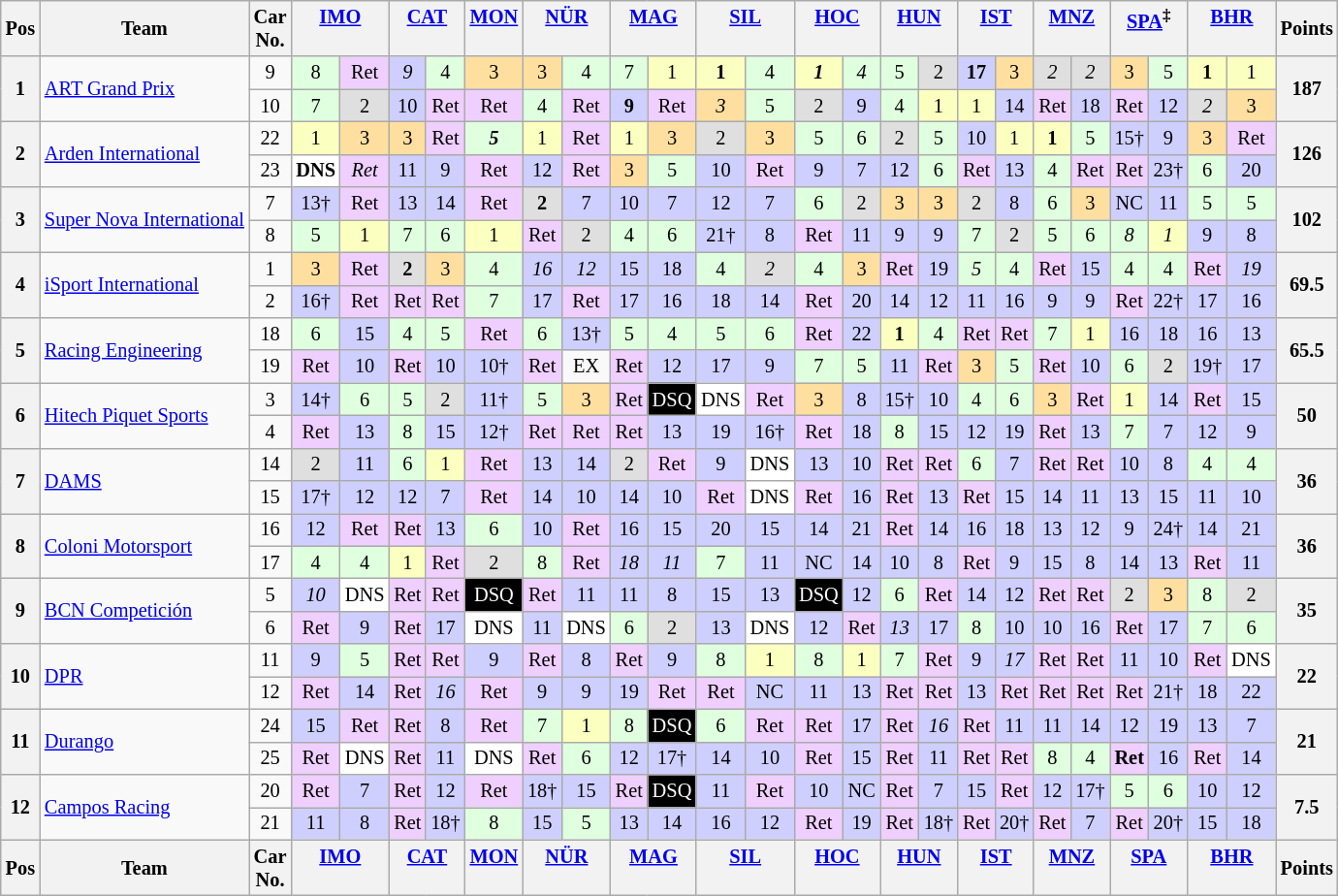<table class="wikitable" style="font-size: 85%; text-align: center">
<tr valign="top">
<th valign="middle">Pos</th>
<th valign="middle">Team</th>
<th valign="middle">Car<br>No.</th>
<th colspan=2><a href='#'>IMO</a><br> </th>
<th colspan=2><a href='#'>CAT</a><br> </th>
<th><a href='#'>MON</a><br> </th>
<th colspan=2><a href='#'>NÜR</a><br> </th>
<th colspan=2><a href='#'>MAG</a><br> </th>
<th colspan=2><a href='#'>SIL</a><br> </th>
<th colspan=2><a href='#'>HOC</a><br> </th>
<th colspan=2><a href='#'>HUN</a><br> </th>
<th colspan=2><a href='#'>IST</a><br> </th>
<th colspan=2><a href='#'>MNZ</a><br> </th>
<th colspan=2><a href='#'>SPA</a><sup>‡</sup><br> </th>
<th colspan=2><a href='#'>BHR</a><br> </th>
<th valign="middle">Points</th>
</tr>
<tr>
<th rowspan=2>1</th>
<td rowspan=2 align="left"> <a href='#'>ART Grand Prix</a></td>
<td>9</td>
<td style="background:#DFFFDF;">8</td>
<td style="background:#EFCFFF;">Ret</td>
<td style="background:#CFCFFF;"><em>9</em></td>
<td style="background:#DFFFDF;">4</td>
<td style="background:#FFDF9F;">3</td>
<td style="background:#FFDF9F;">3</td>
<td style="background:#DFFFDF;">4</td>
<td style="background:#DFFFDF;">7</td>
<td style="background:#FBFFBF;">1</td>
<td style="background:#FBFFBF;"><strong>1</strong></td>
<td style="background:#DFFFDF;">4</td>
<td style="background:#FBFFBF;"><strong><em>1</em></strong></td>
<td style="background:#DFFFDF;"><em>4</em></td>
<td style="background:#DFFFDF;">5</td>
<td style="background:#DFDFDF;">2</td>
<td style="background:#CFCFFF;"><strong>17</strong></td>
<td style="background:#FFDF9F;">3</td>
<td style="background:#DFDFDF;"><em>2</em></td>
<td style="background:#DFDFDF;"><em>2</em></td>
<td style="background:#FFDF9F;">3</td>
<td style="background:#DFFFDF;">5</td>
<td style="background:#FBFFBF;"><strong>1</strong></td>
<td style="background:#FBFFBF;">1</td>
<th rowspan=2>187</th>
</tr>
<tr>
<td>10</td>
<td style="background:#DFFFDF;">7</td>
<td style="background:#DFDFDF;">2</td>
<td style="background:#CFCFFF;">10</td>
<td style="background:#EFCFFF;">Ret</td>
<td style="background:#EFCFFF;">Ret</td>
<td style="background:#DFFFDF;">4</td>
<td style="background:#EFCFFF;">Ret</td>
<td style="background:#CFCFFF;"><strong>9</strong></td>
<td style="background:#EFCFFF;">Ret</td>
<td style="background:#FFDF9F;"><em>3</em></td>
<td style="background:#DFFFDF;">5</td>
<td style="background:#DFDFDF;">2</td>
<td style="background:#CFCFFF;">9</td>
<td style="background:#DFFFDF;">4</td>
<td style="background:#FBFFBF;">1</td>
<td style="background:#FBFFBF;">1</td>
<td style="background:#CFCFFF;">14</td>
<td style="background:#EFCFFF;">Ret</td>
<td style="background:#CFCFFF;">18</td>
<td style="background:#EFCFFF;">Ret</td>
<td style="background:#CFCFFF;">12</td>
<td style="background:#DFDFDF;"><em>2</em></td>
<td style="background:#FFDF9F;">3</td>
</tr>
<tr>
<th rowspan=2>2</th>
<td rowspan=2 align="left"> <a href='#'>Arden International</a></td>
<td>22</td>
<td style="background:#FBFFBF;">1</td>
<td style="background:#FFDF9F;">3</td>
<td style="background:#FFDF9F;">3</td>
<td style="background:#EFCFFF;">Ret</td>
<td style="background:#DFFFDF;"><strong><em>5</em></strong></td>
<td style="background:#FBFFBF;">1</td>
<td style="background:#EFCFFF;">Ret</td>
<td style="background:#FBFFBF;">1</td>
<td style="background:#FFDF9F;">3</td>
<td style="background:#DFDFDF;">2</td>
<td style="background:#FFDF9F;">3</td>
<td style="background:#DFFFDF;">5</td>
<td style="background:#DFFFDF;">6</td>
<td style="background:#DFDFDF;">2</td>
<td style="background:#DFFFDF;">5</td>
<td style="background:#CFCFFF;">10</td>
<td style="background:#FBFFBF;">1</td>
<td style="background:#FBFFBF;"><strong>1</strong></td>
<td style="background:#DFFFDF;">5</td>
<td style="background:#CFCFFF;">15†</td>
<td style="background:#CFCFFF;">9</td>
<td style="background:#FFDF9F;">3</td>
<td style="background:#EFCFFF;">Ret</td>
<th rowspan=2>126</th>
</tr>
<tr>
<td>23</td>
<td style="background:#FFFFFF;"><strong>DNS</strong></td>
<td style="background:#EFCFFF;"><em>Ret</em></td>
<td style="background:#CFCFFF;">11</td>
<td style="background:#CFCFFF;">9</td>
<td style="background:#EFCFFF;">Ret</td>
<td style="background:#CFCFFF;">12</td>
<td style="background:#EFCFFF;">Ret</td>
<td style="background:#FFDF9F;">3</td>
<td style="background:#DFFFDF;">5</td>
<td style="background:#CFCFFF;">10</td>
<td style="background:#EFCFFF;">Ret</td>
<td style="background:#CFCFFF;">9</td>
<td style="background:#CFCFFF;">7</td>
<td style="background:#CFCFFF;">12</td>
<td style="background:#DFFFDF;">6</td>
<td style="background:#EFCFFF;">Ret</td>
<td style="background:#CFCFFF;">13</td>
<td style="background:#DFFFDF;">4</td>
<td style="background:#EFCFFF;">Ret</td>
<td style="background:#EFCFFF;">Ret</td>
<td style="background:#CFCFFF;">23†</td>
<td style="background:#DFFFDF;">6</td>
<td style="background:#CFCFFF;">20</td>
</tr>
<tr>
<th rowspan=2>3</th>
<td rowspan=2 align="left" nowrap> <a href='#'>Super Nova International</a></td>
<td>7</td>
<td style="background:#CFCFFF;">13†</td>
<td style="background:#EFCFFF;">Ret</td>
<td style="background:#CFCFFF;">13</td>
<td style="background:#CFCFFF;">14</td>
<td style="background:#EFCFFF;">Ret</td>
<td style="background:#DFDFDF;"><strong>2</strong></td>
<td style="background:#CFCFFF;">7</td>
<td style="background:#CFCFFF;">10</td>
<td style="background:#CFCFFF;">7</td>
<td style="background:#CFCFFF;">12</td>
<td style="background:#CFCFFF;">7</td>
<td style="background:#DFFFDF;">6</td>
<td style="background:#DFDFDF;">2</td>
<td style="background:#FFDF9F;">3</td>
<td style="background:#FFDF9F;">3</td>
<td style="background:#DFDFDF;">2</td>
<td style="background:#CFCFFF;">8</td>
<td style="background:#DFFFDF;">6</td>
<td style="background:#FFDF9F;">3</td>
<td style="background:#CFCFFF;">NC</td>
<td style="background:#CFCFFF;">11</td>
<td style="background:#DFFFDF;">5</td>
<td style="background:#DFFFDF;">5</td>
<th rowspan=2>102</th>
</tr>
<tr>
<td>8</td>
<td style="background:#DFFFDF;">5</td>
<td style="background:#FBFFBF;">1</td>
<td style="background:#DFFFDF;">7</td>
<td style="background:#DFFFDF;">6</td>
<td style="background:#FBFFBF;">1</td>
<td style="background:#EFCFFF;">Ret</td>
<td style="background:#DFDFDF;">2</td>
<td style="background:#DFFFDF;">4</td>
<td style="background:#DFFFDF;">6</td>
<td style="background:#CFCFFF;">21†</td>
<td style="background:#CFCFFF;">8</td>
<td style="background:#EFCFFF;">Ret</td>
<td style="background:#CFCFFF;">11</td>
<td style="background:#CFCFFF;">9</td>
<td style="background:#CFCFFF;">9</td>
<td style="background:#DFFFDF;">7</td>
<td style="background:#DFDFDF;">2</td>
<td style="background:#DFFFDF;">5</td>
<td style="background:#DFFFDF;">6</td>
<td style="background:#DFFFDF;"><em>8</em></td>
<td style="background:#FBFFBF;"><em>1</em></td>
<td style="background:#CFCFFF;">9</td>
<td style="background:#CFCFFF;">8</td>
</tr>
<tr>
<th rowspan=2>4</th>
<td rowspan=2 align="left"> <a href='#'>iSport International</a></td>
<td>1</td>
<td style="background:#FFDF9F;">3</td>
<td style="background:#EFCFFF;">Ret</td>
<td style="background:#DFDFDF;"><strong>2</strong></td>
<td style="background:#FFDF9F;">3</td>
<td style="background:#DFFFDF;">4</td>
<td style="background:#CFCFFF;"><em>16</em></td>
<td style="background:#CFCFFF;"><em>12</em></td>
<td style="background:#CFCFFF;">15</td>
<td style="background:#CFCFFF;">18</td>
<td style="background:#DFFFDF;">4</td>
<td style="background:#DFDFDF;"><em>2</em></td>
<td style="background:#DFFFDF;">4</td>
<td style="background:#FFDF9F;">3</td>
<td style="background:#EFCFFF;">Ret</td>
<td style="background:#CFCFFF;">19</td>
<td style="background:#DFFFDF;"><em>5</em></td>
<td style="background:#DFFFDF;">4</td>
<td style="background:#EFCFFF;">Ret</td>
<td style="background:#CFCFFF;">15</td>
<td style="background:#DFFFDF;">4</td>
<td style="background:#DFFFDF;">4</td>
<td style="background:#EFCFFF;">Ret</td>
<td style="background:#CFCFFF;"><em>19</em></td>
<th rowspan=2>69.5</th>
</tr>
<tr>
<td>2</td>
<td style="background:#CFCFFF;">16†</td>
<td style="background:#EFCFFF;">Ret</td>
<td style="background:#EFCFFF;">Ret</td>
<td style="background:#EFCFFF;">Ret</td>
<td style="background:#DFFFDF;">7</td>
<td style="background:#CFCFFF;">17</td>
<td style="background:#EFCFFF;">Ret</td>
<td style="background:#CFCFFF;">17</td>
<td style="background:#CFCFFF;">16</td>
<td style="background:#CFCFFF;">18</td>
<td style="background:#CFCFFF;">14</td>
<td style="background:#EFCFFF;">Ret</td>
<td style="background:#CFCFFF;">20</td>
<td style="background:#CFCFFF;">14</td>
<td style="background:#CFCFFF;">12</td>
<td style="background:#CFCFFF;">11</td>
<td style="background:#CFCFFF;">16</td>
<td style="background:#CFCFFF;">9</td>
<td style="background:#CFCFFF;">9</td>
<td style="background:#EFCFFF;">Ret</td>
<td style="background:#CFCFFF;">22†</td>
<td style="background:#CFCFFF;">17</td>
<td style="background:#CFCFFF;">16</td>
</tr>
<tr>
<th rowspan=2>5</th>
<td rowspan=2 align="left"> <a href='#'>Racing Engineering</a></td>
<td>18</td>
<td style="background:#DFFFDF;">6</td>
<td style="background:#CFCFFF;">15</td>
<td style="background:#DFFFDF;">4</td>
<td style="background:#DFFFDF;">5</td>
<td style="background:#EFCFFF;">Ret</td>
<td style="background:#DFFFDF;">6</td>
<td style="background:#CFCFFF;">13†</td>
<td style="background:#DFFFDF;">5</td>
<td style="background:#DFFFDF;">4</td>
<td style="background:#DFFFDF;">5</td>
<td style="background:#DFFFDF;">6</td>
<td style="background:#EFCFFF;">Ret</td>
<td style="background:#CFCFFF;">22</td>
<td style="background:#FBFFBF;"><strong>1</strong></td>
<td style="background:#DFFFDF;">4</td>
<td style="background:#EFCFFF;">Ret</td>
<td style="background:#EFCFFF;">Ret</td>
<td style="background:#DFFFDF;">7</td>
<td style="background:#FBFFBF;">1</td>
<td style="background:#CFCFFF;">16</td>
<td style="background:#CFCFFF;">18</td>
<td style="background:#CFCFFF;">16</td>
<td style="background:#CFCFFF;">13</td>
<th rowspan=2>65.5</th>
</tr>
<tr>
<td>19</td>
<td style="background:#EFCFFF;">Ret</td>
<td style="background:#CFCFFF;">10</td>
<td style="background:#EFCFFF;">Ret</td>
<td style="background:#CFCFFF;">10</td>
<td style="background:#CFCFFF;">10†</td>
<td style="background:#EFCFFF;">Ret</td>
<td>EX</td>
<td style="background:#EFCFFF;">Ret</td>
<td style="background:#CFCFFF;">12</td>
<td style="background:#CFCFFF;">17</td>
<td style="background:#CFCFFF;">9</td>
<td style="background:#DFFFDF;">7</td>
<td style="background:#DFFFDF;">5</td>
<td style="background:#CFCFFF;">11</td>
<td style="background:#EFCFFF;">Ret</td>
<td style="background:#FFDF9F;">3</td>
<td style="background:#DFFFDF;">5</td>
<td style="background:#EFCFFF;">Ret</td>
<td style="background:#CFCFFF;">10</td>
<td style="background:#DFFFDF;">6</td>
<td style="background:#DFDFDF;">2</td>
<td style="background:#CFCFFF;">19†</td>
<td style="background:#CFCFFF;">17</td>
</tr>
<tr>
<th rowspan=2>6</th>
<td rowspan=2 align="left"> <a href='#'>Hitech Piquet Sports</a></td>
<td>3</td>
<td style="background:#CFCFFF;">14†</td>
<td style="background:#DFFFDF;">6</td>
<td style="background:#DFFFDF;">5</td>
<td style="background:#DFDFDF;">2</td>
<td style="background:#CFCFFF;">11†</td>
<td style="background:#DFFFDF;">5</td>
<td style="background:#FFDF9F;">3</td>
<td style="background:#EFCFFF;">Ret</td>
<td style="background:#000000; color:white">DSQ</td>
<td style="background:#FFFFFF;">DNS</td>
<td style="background:#EFCFFF;">Ret</td>
<td style="background:#FFDF9F;">3</td>
<td style="background:#CFCFFF;">8</td>
<td style="background:#CFCFFF;">15†</td>
<td style="background:#CFCFFF;">10</td>
<td style="background:#DFFFDF;">4</td>
<td style="background:#DFFFDF;">6</td>
<td style="background:#FFDF9F;">3</td>
<td style="background:#EFCFFF;">Ret</td>
<td style="background:#FBFFBF;">1</td>
<td style="background:#CFCFFF;">14</td>
<td style="background:#EFCFFF;">Ret</td>
<td style="background:#CFCFFF;">15</td>
<th rowspan=2>50</th>
</tr>
<tr>
<td>4</td>
<td style="background:#EFCFFF;">Ret</td>
<td style="background:#CFCFFF;">13</td>
<td style="background:#DFFFDF;">8</td>
<td style="background:#CFCFFF;">15</td>
<td style="background:#CFCFFF;">12†</td>
<td style="background:#EFCFFF;">Ret</td>
<td style="background:#EFCFFF;">Ret</td>
<td style="background:#EFCFFF;">Ret</td>
<td style="background:#CFCFFF;">13</td>
<td style="background:#CFCFFF;">19</td>
<td style="background:#CFCFFF;">16†</td>
<td style="background:#EFCFFF;">Ret</td>
<td style="background:#CFCFFF;">18</td>
<td style="background:#DFFFDF;">8</td>
<td style="background:#CFCFFF;">15</td>
<td style="background:#CFCFFF;">12</td>
<td style="background:#CFCFFF;">19</td>
<td style="background:#EFCFFF;">Ret</td>
<td style="background:#CFCFFF;">13</td>
<td style="background:#DFFFDF;">7</td>
<td style="background:#CFCFFF;">7</td>
<td style="background:#CFCFFF;">12</td>
<td style="background:#CFCFFF;">9</td>
</tr>
<tr>
<th rowspan=2>7</th>
<td rowspan=2 align="left"> <a href='#'>DAMS</a></td>
<td>14</td>
<td style="background:#DFDFDF;">2</td>
<td style="background:#CFCFFF;">11</td>
<td style="background:#DFFFDF;">6</td>
<td style="background:#FBFFBF;">1</td>
<td style="background:#EFCFFF;">Ret</td>
<td style="background:#CFCFFF;">13</td>
<td style="background:#CFCFFF;">14</td>
<td style="background:#DFDFDF;">2</td>
<td style="background:#EFCFFF;">Ret</td>
<td style="background:#CFCFFF;">9</td>
<td style="background:#FFFFFF;">DNS</td>
<td style="background:#CFCFFF;">13</td>
<td style="background:#CFCFFF;">10</td>
<td style="background:#EFCFFF;">Ret</td>
<td style="background:#EFCFFF;">Ret</td>
<td style="background:#DFFFDF;">6</td>
<td style="background:#CFCFFF;">7</td>
<td style="background:#EFCFFF;">Ret</td>
<td style="background:#EFCFFF;">Ret</td>
<td style="background:#CFCFFF;">10</td>
<td style="background:#CFCFFF;">8</td>
<td style="background:#DFFFDF;">4</td>
<td style="background:#DFFFDF;">4</td>
<th rowspan=2>36</th>
</tr>
<tr>
<td>15</td>
<td style="background:#CFCFFF;">17†</td>
<td style="background:#CFCFFF;">12</td>
<td style="background:#CFCFFF;">12</td>
<td style="background:#CFCFFF;">7</td>
<td style="background:#EFCFFF;">Ret</td>
<td style="background:#CFCFFF;">14</td>
<td style="background:#CFCFFF;">10</td>
<td style="background:#CFCFFF;">14</td>
<td style="background:#CFCFFF;">10</td>
<td style="background:#EFCFFF;">Ret</td>
<td style="background:#FFFFFF;">DNS</td>
<td style="background:#EFCFFF;">Ret</td>
<td style="background:#CFCFFF;">16</td>
<td style="background:#EFCFFF;">Ret</td>
<td style="background:#CFCFFF;">13</td>
<td style="background:#EFCFFF;">Ret</td>
<td style="background:#CFCFFF;">15</td>
<td style="background:#CFCFFF;">14</td>
<td style="background:#CFCFFF;">11</td>
<td style="background:#CFCFFF;">13</td>
<td style="background:#CFCFFF;">15</td>
<td style="background:#CFCFFF;">11</td>
<td style="background:#CFCFFF;">10</td>
</tr>
<tr>
<th rowspan=2>8</th>
<td rowspan=2 align="left"> <a href='#'>Coloni Motorsport</a></td>
<td>16</td>
<td style="background:#CFCFFF;">12</td>
<td style="background:#EFCFFF;">Ret</td>
<td style="background:#EFCFFF;">Ret</td>
<td style="background:#CFCFFF;">13</td>
<td style="background:#DFFFDF;">6</td>
<td style="background:#CFCFFF;">10</td>
<td style="background:#EFCFFF;">Ret</td>
<td style="background:#CFCFFF;">16</td>
<td style="background:#CFCFFF;">15</td>
<td style="background:#CFCFFF;">20</td>
<td style="background:#CFCFFF;">15</td>
<td style="background:#CFCFFF;">14</td>
<td style="background:#CFCFFF;">21</td>
<td style="background:#EFCFFF;">Ret</td>
<td style="background:#CFCFFF;">14</td>
<td style="background:#CFCFFF;">16</td>
<td style="background:#CFCFFF;">18</td>
<td style="background:#CFCFFF;">13</td>
<td style="background:#CFCFFF;">12</td>
<td style="background:#CFCFFF;">9</td>
<td style="background:#CFCFFF;">24†</td>
<td style="background:#CFCFFF;">14</td>
<td style="background:#CFCFFF;">21</td>
<th rowspan=2>36</th>
</tr>
<tr>
<td>17</td>
<td style="background:#DFFFDF;">4</td>
<td style="background:#DFFFDF;">4</td>
<td style="background:#FBFFBF;">1</td>
<td style="background:#EFCFFF;">Ret</td>
<td style="background:#DFDFDF;">2</td>
<td style="background:#DFFFDF;">8</td>
<td style="background:#EFCFFF;">Ret</td>
<td style="background:#CFCFFF;"><em>18</em></td>
<td style="background:#CFCFFF;"><em>11</em></td>
<td style="background:#DFFFDF;">7</td>
<td style="background:#CFCFFF;">11</td>
<td style="background:#CFCFFF;">NC</td>
<td style="background:#CFCFFF;">14</td>
<td style="background:#CFCFFF;">10</td>
<td style="background:#CFCFFF;">8</td>
<td style="background:#EFCFFF;">Ret</td>
<td style="background:#CFCFFF;">9</td>
<td style="background:#CFCFFF;">15</td>
<td style="background:#CFCFFF;">8</td>
<td style="background:#CFCFFF;">14</td>
<td style="background:#CFCFFF;">13</td>
<td style="background:#EFCFFF;">Ret</td>
<td style="background:#CFCFFF;">11</td>
</tr>
<tr>
<th rowspan=2>9</th>
<td rowspan=2 align="left"> <a href='#'>BCN Competición</a></td>
<td>5</td>
<td style="background:#CFCFFF;"><em>10</em></td>
<td style="background:#FFFFFF;">DNS</td>
<td style="background:#EFCFFF;">Ret</td>
<td style="background:#EFCFFF;">Ret</td>
<td style="background:#000000; color:white">DSQ</td>
<td style="background:#EFCFFF;">Ret</td>
<td style="background:#CFCFFF;">11</td>
<td style="background:#CFCFFF;">11</td>
<td style="background:#CFCFFF;">8</td>
<td style="background:#CFCFFF;">15</td>
<td style="background:#CFCFFF;">13</td>
<td style="background:#000000; color:white">DSQ</td>
<td style="background:#CFCFFF;">12</td>
<td style="background:#DFFFDF;">6</td>
<td style="background:#EFCFFF;">Ret</td>
<td style="background:#CFCFFF;">14</td>
<td style="background:#CFCFFF;">12</td>
<td style="background:#EFCFFF;">Ret</td>
<td style="background:#EFCFFF;">Ret</td>
<td style="background:#DFDFDF;">2</td>
<td style="background:#FFDF9F;">3</td>
<td style="background:#DFFFDF;">8</td>
<td style="background:#DFDFDF;">2</td>
<th rowspan=2>35</th>
</tr>
<tr>
<td>6</td>
<td style="background:#EFCFFF;">Ret</td>
<td style="background:#CFCFFF;">9</td>
<td style="background:#EFCFFF;">Ret</td>
<td style="background:#CFCFFF;">17</td>
<td style="background:#FFFFFF;">DNS</td>
<td style="background:#CFCFFF;">11</td>
<td style="background:#FFFFFF;">DNS</td>
<td style="background:#DFFFDF;">6</td>
<td style="background:#DFDFDF;">2</td>
<td style="background:#CFCFFF;">13</td>
<td style="background:#FFFFFF;">DNS</td>
<td style="background:#CFCFFF;">12</td>
<td style="background:#EFCFFF;">Ret</td>
<td style="background:#CFCFFF;"><em>13</em></td>
<td style="background:#CFCFFF;">17</td>
<td style="background:#DFFFDF;">8</td>
<td style="background:#CFCFFF;">10</td>
<td style="background:#CFCFFF;">10</td>
<td style="background:#CFCFFF;">16</td>
<td style="background:#EFCFFF;">Ret</td>
<td style="background:#CFCFFF;">17</td>
<td style="background:#DFFFDF;">7</td>
<td style="background:#DFFFDF;">6</td>
</tr>
<tr>
<th rowspan=2>10</th>
<td rowspan=2 align="left"> <a href='#'>DPR</a></td>
<td>11</td>
<td style="background:#CFCFFF;">9</td>
<td style="background:#DFFFDF;">5</td>
<td style="background:#EFCFFF;">Ret</td>
<td style="background:#EFCFFF;">Ret</td>
<td style="background:#CFCFFF;">9</td>
<td style="background:#EFCFFF;">Ret</td>
<td style="background:#CFCFFF;">8</td>
<td style="background:#EFCFFF;">Ret</td>
<td style="background:#CFCFFF;">9</td>
<td style="background:#DFFFDF;">8</td>
<td style="background:#FBFFBF;">1</td>
<td style="background:#DFFFDF;">8</td>
<td style="background:#FBFFBF;">1</td>
<td style="background:#DFFFDF;">7</td>
<td style="background:#EFCFFF;">Ret</td>
<td style="background:#CFCFFF;">9</td>
<td style="background:#CFCFFF;"><em>17</em></td>
<td style="background:#EFCFFF;">Ret</td>
<td style="background:#EFCFFF;">Ret</td>
<td style="background:#CFCFFF;">11</td>
<td style="background:#CFCFFF;">10</td>
<td style="background:#EFCFFF;">Ret</td>
<td style="background:#FFFFFF;">DNS</td>
<th rowspan=2>22</th>
</tr>
<tr>
<td>12</td>
<td style="background:#EFCFFF;">Ret</td>
<td style="background:#CFCFFF;">14</td>
<td style="background:#EFCFFF;">Ret</td>
<td style="background:#CFCFFF;"><em>16</em></td>
<td style="background:#EFCFFF;">Ret</td>
<td style="background:#CFCFFF;">9</td>
<td style="background:#CFCFFF;">9</td>
<td style="background:#CFCFFF;">19</td>
<td style="background:#EFCFFF;">Ret</td>
<td style="background:#EFCFFF;">Ret</td>
<td style="background:#CFCFFF;">NC</td>
<td style="background:#CFCFFF;">11</td>
<td style="background:#CFCFFF;">13</td>
<td style="background:#EFCFFF;">Ret</td>
<td style="background:#EFCFFF;">Ret</td>
<td style="background:#CFCFFF;">13</td>
<td style="background:#EFCFFF;">Ret</td>
<td style="background:#EFCFFF;">Ret</td>
<td style="background:#EFCFFF;">Ret</td>
<td style="background:#EFCFFF;">Ret</td>
<td style="background:#CFCFFF;">21†</td>
<td style="background:#CFCFFF;">18</td>
<td style="background:#CFCFFF;">22</td>
</tr>
<tr>
<th rowspan=2>11</th>
<td rowspan=2 align="left"> <a href='#'>Durango</a></td>
<td>24</td>
<td style="background:#CFCFFF;">15</td>
<td style="background:#EFCFFF;">Ret</td>
<td style="background:#EFCFFF;">Ret</td>
<td style="background:#CFCFFF;">8</td>
<td style="background:#EFCFFF;">Ret</td>
<td style="background:#DFFFDF;">7</td>
<td style="background:#FBFFBF;">1</td>
<td style="background:#DFFFDF;">8</td>
<td style="background:#000000; color:white">DSQ</td>
<td style="background:#DFFFDF;">6</td>
<td style="background:#EFCFFF;">Ret</td>
<td style="background:#EFCFFF;">Ret</td>
<td style="background:#CFCFFF;">17</td>
<td style="background:#EFCFFF;">Ret</td>
<td style="background:#CFCFFF;"><em>16</em></td>
<td style="background:#EFCFFF;">Ret</td>
<td style="background:#CFCFFF;">11</td>
<td style="background:#CFCFFF;">11</td>
<td style="background:#CFCFFF;">14</td>
<td style="background:#CFCFFF;">12</td>
<td style="background:#CFCFFF;">19</td>
<td style="background:#CFCFFF;">13</td>
<td style="background:#CFCFFF;">7</td>
<th rowspan=2>21</th>
</tr>
<tr>
<td>25</td>
<td style="background:#EFCFFF;">Ret</td>
<td style="background:#FFFFFF;">DNS</td>
<td style="background:#EFCFFF;">Ret</td>
<td style="background:#CFCFFF;">11</td>
<td style="background:#FFFFFF;">DNS</td>
<td style="background:#EFCFFF;">Ret</td>
<td style="background:#DFFFDF;">6</td>
<td style="background:#CFCFFF;">12</td>
<td style="background:#CFCFFF;">17†</td>
<td style="background:#CFCFFF;">14</td>
<td style="background:#CFCFFF;">10</td>
<td style="background:#EFCFFF;">Ret</td>
<td style="background:#CFCFFF;">15</td>
<td style="background:#EFCFFF;">Ret</td>
<td style="background:#CFCFFF;">11</td>
<td style="background:#EFCFFF;">Ret</td>
<td style="background:#EFCFFF;">Ret</td>
<td style="background:#DFFFDF;">8</td>
<td style="background:#DFFFDF;">4</td>
<td style="background:#EFCFFF;"><strong>Ret</strong></td>
<td style="background:#CFCFFF;">16</td>
<td style="background:#EFCFFF;">Ret</td>
<td style="background:#CFCFFF;">14</td>
</tr>
<tr>
<th rowspan=2>12</th>
<td rowspan=2 align="left"> <a href='#'>Campos Racing</a></td>
<td>20</td>
<td style="background:#EFCFFF;">Ret</td>
<td style="background:#CFCFFF;">7</td>
<td style="background:#EFCFFF;">Ret</td>
<td style="background:#CFCFFF;">12</td>
<td style="background:#EFCFFF;">Ret</td>
<td style="background:#CFCFFF;">18†</td>
<td style="background:#CFCFFF;">15</td>
<td style="background:#EFCFFF;">Ret</td>
<td style="background:#000000; color:white">DSQ</td>
<td style="background:#CFCFFF;">11</td>
<td style="background:#EFCFFF;">Ret</td>
<td style="background:#CFCFFF;">10</td>
<td style="background:#CFCFFF;">NC</td>
<td style="background:#EFCFFF;">Ret</td>
<td style="background:#CFCFFF;">7</td>
<td style="background:#CFCFFF;">15</td>
<td style="background:#EFCFFF;">Ret</td>
<td style="background:#CFCFFF;">12</td>
<td style="background:#CFCFFF;">17†</td>
<td style="background:#DFFFDF;">5</td>
<td style="background:#DFFFDF;">6</td>
<td style="background:#CFCFFF;">10</td>
<td style="background:#CFCFFF;">12</td>
<th rowspan=2>7.5</th>
</tr>
<tr>
<td>21</td>
<td style="background:#CFCFFF;">11</td>
<td style="background:#CFCFFF;">8</td>
<td style="background:#EFCFFF;">Ret</td>
<td style="background:#CFCFFF;">18†</td>
<td style="background:#DFFFDF;">8</td>
<td style="background:#CFCFFF;">15</td>
<td style="background:#DFFFDF;">5</td>
<td style="background:#CFCFFF;">13</td>
<td style="background:#CFCFFF;">14</td>
<td style="background:#CFCFFF;">16</td>
<td style="background:#CFCFFF;">12</td>
<td style="background:#EFCFFF;">Ret</td>
<td style="background:#CFCFFF;">19</td>
<td style="background:#EFCFFF;">Ret</td>
<td style="background:#CFCFFF;">18†</td>
<td style="background:#EFCFFF;">Ret</td>
<td style="background:#CFCFFF;">20†</td>
<td style="background:#EFCFFF;">Ret</td>
<td style="background:#CFCFFF;">7</td>
<td style="background:#EFCFFF;">Ret</td>
<td style="background:#CFCFFF;">20†</td>
<td style="background:#CFCFFF;">15</td>
<td style="background:#CFCFFF;">18</td>
</tr>
<tr valign="top">
<th valign="middle">Pos</th>
<th valign="middle">Team</th>
<th valign="middle">Car<br>No.</th>
<th colspan=2><a href='#'>IMO</a><br> </th>
<th colspan=2><a href='#'>CAT</a><br> </th>
<th><a href='#'>MON</a><br> </th>
<th colspan=2><a href='#'>NÜR</a><br> </th>
<th colspan=2><a href='#'>MAG</a><br> </th>
<th colspan=2><a href='#'>SIL</a><br> </th>
<th colspan=2><a href='#'>HOC</a><br> </th>
<th colspan=2><a href='#'>HUN</a><br> </th>
<th colspan=2><a href='#'>IST</a><br> </th>
<th colspan=2><a href='#'>MNZ</a><br> </th>
<th colspan=2><a href='#'>SPA</a><br> </th>
<th colspan=2><a href='#'>BHR</a><br> </th>
<th valign="middle">Points</th>
</tr>
</table>
